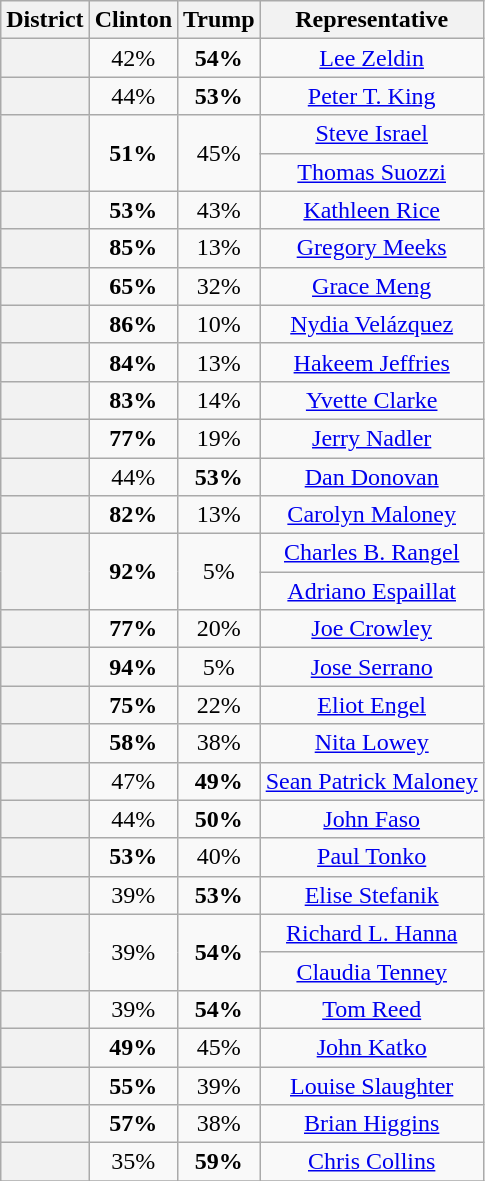<table class=wikitable>
<tr>
<th>District</th>
<th>Clinton</th>
<th>Trump</th>
<th>Representative</th>
</tr>
<tr align=center>
<th></th>
<td>42%</td>
<td><strong>54%</strong></td>
<td><a href='#'>Lee Zeldin</a></td>
</tr>
<tr align=center>
<th></th>
<td>44%</td>
<td><strong>53%</strong></td>
<td><a href='#'>Peter T. King</a></td>
</tr>
<tr align=center>
<th rowspan=2 ></th>
<td rowspan=2><strong>51%</strong></td>
<td rowspan=2>45%</td>
<td><a href='#'>Steve Israel</a></td>
</tr>
<tr align=center>
<td><a href='#'>Thomas Suozzi</a></td>
</tr>
<tr align=center>
<th></th>
<td><strong>53%</strong></td>
<td>43%</td>
<td><a href='#'>Kathleen Rice</a></td>
</tr>
<tr align=center>
<th></th>
<td><strong>85%</strong></td>
<td>13%</td>
<td><a href='#'>Gregory Meeks</a></td>
</tr>
<tr align=center>
<th></th>
<td><strong>65%</strong></td>
<td>32%</td>
<td><a href='#'>Grace Meng</a></td>
</tr>
<tr align=center>
<th></th>
<td><strong>86%</strong></td>
<td>10%</td>
<td><a href='#'>Nydia Velázquez</a></td>
</tr>
<tr align=center>
<th></th>
<td><strong>84%</strong></td>
<td>13%</td>
<td><a href='#'>Hakeem Jeffries</a></td>
</tr>
<tr align=center>
<th></th>
<td><strong>83%</strong></td>
<td>14%</td>
<td><a href='#'>Yvette Clarke</a></td>
</tr>
<tr align=center>
<th></th>
<td><strong>77%</strong></td>
<td>19%</td>
<td><a href='#'>Jerry Nadler</a></td>
</tr>
<tr align=center>
<th></th>
<td>44%</td>
<td><strong>53%</strong></td>
<td><a href='#'>Dan Donovan</a></td>
</tr>
<tr align=center>
<th></th>
<td><strong>82%</strong></td>
<td>13%</td>
<td><a href='#'>Carolyn Maloney</a></td>
</tr>
<tr align=center>
<th rowspan=2 ></th>
<td rowspan=2><strong>92%</strong></td>
<td rowspan=2>5%</td>
<td><a href='#'>Charles B. Rangel</a></td>
</tr>
<tr align=center>
<td><a href='#'>Adriano Espaillat</a></td>
</tr>
<tr align=center>
<th></th>
<td><strong>77%</strong></td>
<td>20%</td>
<td><a href='#'>Joe Crowley</a></td>
</tr>
<tr align=center>
<th></th>
<td><strong>94%</strong></td>
<td>5%</td>
<td><a href='#'>Jose Serrano</a></td>
</tr>
<tr align=center>
<th></th>
<td><strong>75%</strong></td>
<td>22%</td>
<td><a href='#'>Eliot Engel</a></td>
</tr>
<tr align=center>
<th></th>
<td><strong>58%</strong></td>
<td>38%</td>
<td><a href='#'>Nita Lowey</a></td>
</tr>
<tr align=center>
<th></th>
<td>47%</td>
<td><strong>49%</strong></td>
<td><a href='#'>Sean Patrick Maloney</a></td>
</tr>
<tr align=center>
<th></th>
<td>44%</td>
<td><strong>50%</strong></td>
<td><a href='#'>John Faso</a></td>
</tr>
<tr align=center>
<th></th>
<td><strong>53%</strong></td>
<td>40%</td>
<td><a href='#'>Paul Tonko</a></td>
</tr>
<tr align=center>
<th></th>
<td>39%</td>
<td><strong>53%</strong></td>
<td><a href='#'>Elise Stefanik</a></td>
</tr>
<tr align=center>
<th rowspan=2 ></th>
<td rowspan=2>39%</td>
<td rowspan=2><strong>54%</strong></td>
<td><a href='#'>Richard L. Hanna</a></td>
</tr>
<tr align=center>
<td><a href='#'>Claudia Tenney</a></td>
</tr>
<tr align=center>
<th></th>
<td>39%</td>
<td><strong>54%</strong></td>
<td><a href='#'>Tom Reed</a></td>
</tr>
<tr align=center>
<th></th>
<td><strong>49%</strong></td>
<td>45%</td>
<td><a href='#'>John Katko</a></td>
</tr>
<tr align=center>
<th></th>
<td><strong>55%</strong></td>
<td>39%</td>
<td><a href='#'>Louise Slaughter</a></td>
</tr>
<tr align=center>
<th></th>
<td><strong>57%</strong></td>
<td>38%</td>
<td><a href='#'>Brian Higgins</a></td>
</tr>
<tr align=center>
<th></th>
<td>35%</td>
<td><strong>59%</strong></td>
<td><a href='#'>Chris Collins</a></td>
</tr>
<tr align=center>
</tr>
</table>
